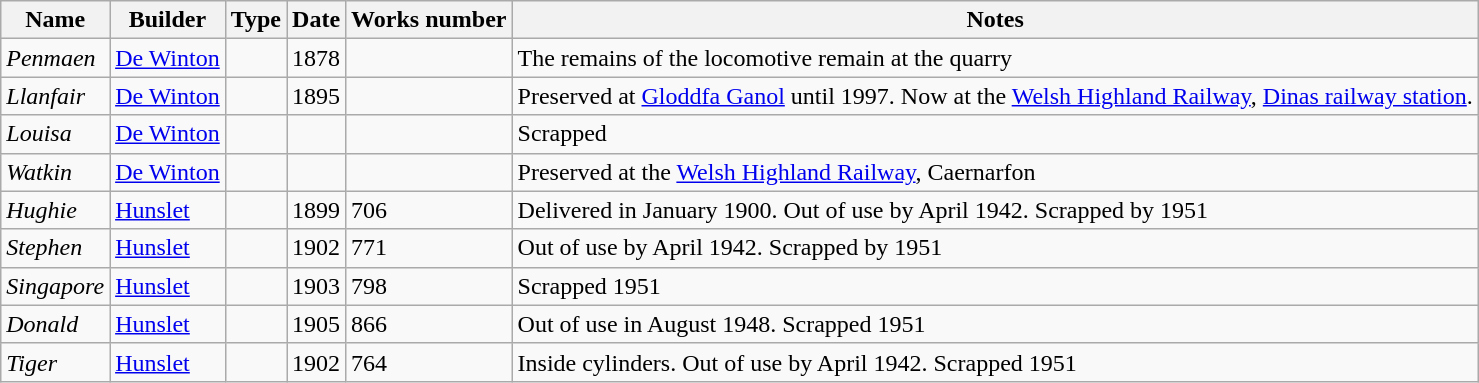<table class="wikitable">
<tr>
<th>Name</th>
<th>Builder</th>
<th>Type</th>
<th>Date</th>
<th>Works number</th>
<th>Notes</th>
</tr>
<tr>
<td><em>Penmaen</em></td>
<td><a href='#'>De Winton</a></td>
<td></td>
<td>1878</td>
<td></td>
<td>The remains of the locomotive remain at the quarry</td>
</tr>
<tr>
<td><em>Llanfair</em></td>
<td><a href='#'>De Winton</a></td>
<td></td>
<td>1895</td>
<td></td>
<td>Preserved at <a href='#'>Gloddfa Ganol</a> until 1997. Now at the <a href='#'>Welsh Highland Railway</a>, <a href='#'>Dinas railway station</a>.</td>
</tr>
<tr>
<td><em>Louisa</em></td>
<td><a href='#'>De Winton</a></td>
<td></td>
<td></td>
<td></td>
<td>Scrapped</td>
</tr>
<tr>
<td><em>Watkin</em></td>
<td><a href='#'>De Winton</a></td>
<td></td>
<td></td>
<td></td>
<td>Preserved at the <a href='#'>Welsh Highland Railway</a>, Caernarfon</td>
</tr>
<tr>
<td><em>Hughie</em></td>
<td><a href='#'>Hunslet</a></td>
<td></td>
<td>1899</td>
<td>706</td>
<td>Delivered in January 1900. Out of use by April 1942. Scrapped by 1951</td>
</tr>
<tr>
<td><em>Stephen</em></td>
<td><a href='#'>Hunslet</a></td>
<td></td>
<td>1902</td>
<td>771</td>
<td>Out of use by April 1942. Scrapped by 1951</td>
</tr>
<tr>
<td><em>Singapore</em></td>
<td><a href='#'>Hunslet</a></td>
<td></td>
<td>1903</td>
<td>798</td>
<td>Scrapped 1951</td>
</tr>
<tr>
<td><em>Donald</em></td>
<td><a href='#'>Hunslet</a></td>
<td></td>
<td>1905</td>
<td>866</td>
<td>Out of use in August 1948. Scrapped 1951</td>
</tr>
<tr>
<td><em>Tiger</em></td>
<td><a href='#'>Hunslet</a></td>
<td></td>
<td>1902</td>
<td>764</td>
<td>Inside cylinders. Out of use by April 1942. Scrapped 1951</td>
</tr>
</table>
